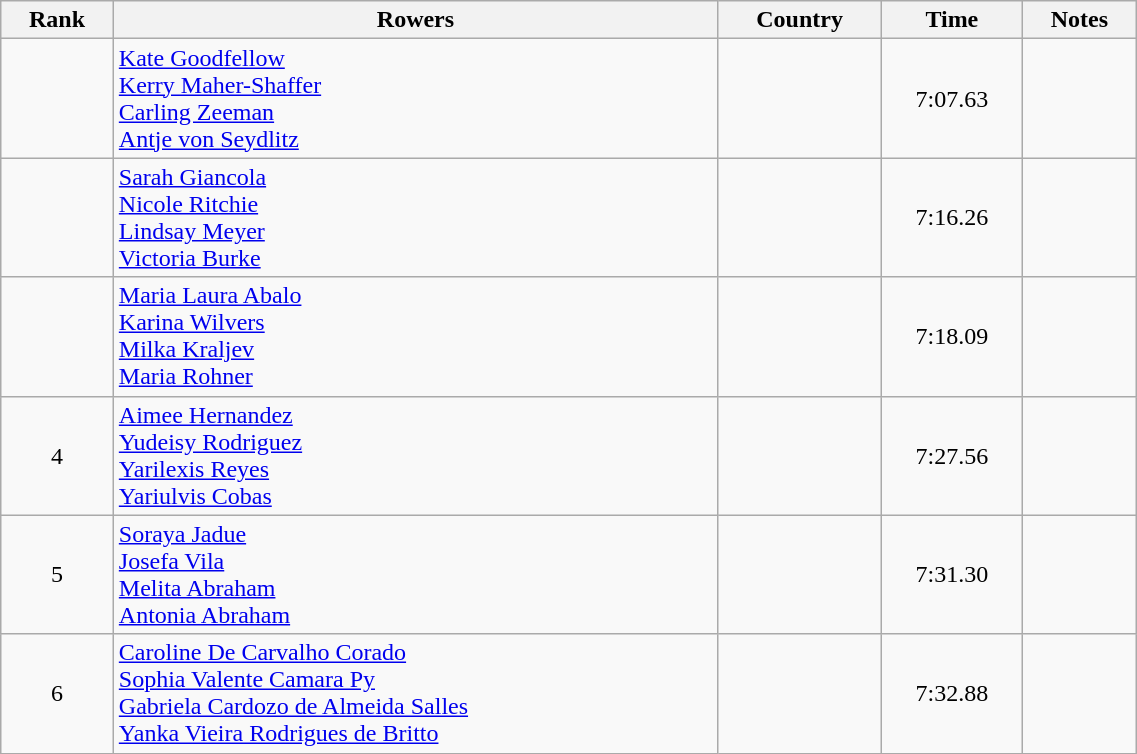<table class="wikitable" width=60% style="text-align:center">
<tr>
<th>Rank</th>
<th>Rowers</th>
<th>Country</th>
<th>Time</th>
<th>Notes</th>
</tr>
<tr>
<td></td>
<td align=left><a href='#'>Kate Goodfellow</a><br><a href='#'>Kerry Maher-Shaffer</a><br><a href='#'>Carling Zeeman</a><br><a href='#'>Antje von Seydlitz</a></td>
<td align=left></td>
<td>7:07.63</td>
<td></td>
</tr>
<tr>
<td></td>
<td align=left><a href='#'>Sarah Giancola</a><br><a href='#'>Nicole Ritchie</a><br><a href='#'>Lindsay Meyer</a><br><a href='#'>Victoria Burke</a></td>
<td align=left></td>
<td>7:16.26</td>
<td></td>
</tr>
<tr>
<td></td>
<td align=left><a href='#'>Maria Laura Abalo</a><br><a href='#'>Karina Wilvers</a><br><a href='#'>Milka Kraljev</a><br><a href='#'>Maria Rohner</a></td>
<td align=left></td>
<td>7:18.09</td>
<td></td>
</tr>
<tr>
<td>4</td>
<td align=left><a href='#'>Aimee Hernandez</a><br><a href='#'>Yudeisy Rodriguez</a><br><a href='#'>Yarilexis Reyes</a><br><a href='#'>Yariulvis Cobas</a></td>
<td align=left></td>
<td>7:27.56</td>
<td></td>
</tr>
<tr>
<td>5</td>
<td align=left><a href='#'>Soraya Jadue</a><br><a href='#'>Josefa Vila</a><br><a href='#'>Melita Abraham</a><br><a href='#'>Antonia Abraham</a></td>
<td align=left></td>
<td>7:31.30</td>
<td></td>
</tr>
<tr>
<td>6</td>
<td align=left><a href='#'>Caroline De Carvalho Corado</a><br><a href='#'>Sophia Valente Camara Py</a><br><a href='#'>Gabriela Cardozo de Almeida Salles</a><br><a href='#'>Yanka Vieira Rodrigues de Britto</a></td>
<td align=left></td>
<td>7:32.88</td>
<td></td>
</tr>
</table>
